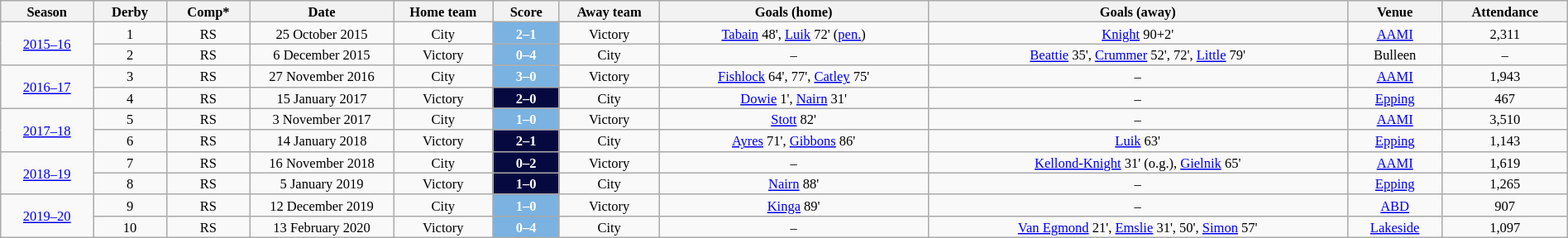<table class="wikitable" style="width:100%; margin:0 left; font-size: 11px; text-align:center">
<tr>
<th>Season</th>
<th>Derby<br></th>
<th>Comp*</th>
<th width="110">Date<br></th>
<th width="75">Home team<br></th>
<th>Score<br></th>
<th width="75">Away team<br></th>
<th>Goals (home)<br></th>
<th>Goals (away)<br></th>
<th>Venue<br></th>
<th>Attendance<br></th>
</tr>
<tr style="text-align:center;">
<td rowspan="2"><a href='#'>2015–16</a></td>
<td>1</td>
<td>RS</td>
<td>25 October 2015</td>
<td>City</td>
<td style="background:#7AB2E1;color:white;"><strong>2–1</strong></td>
<td>Victory</td>
<td><a href='#'>Tabain</a> 48', <a href='#'>Luik</a> 72' (<a href='#'>pen.</a>)</td>
<td><a href='#'>Knight</a> 90+2'</td>
<td><a href='#'>AAMI</a></td>
<td>2,311</td>
</tr>
<tr style="text-align:center;">
<td>2</td>
<td>RS</td>
<td>6 December 2015</td>
<td>Victory</td>
<td style="background:#7AB2E1;color:white;"><strong>0–4</strong></td>
<td>City</td>
<td>–</td>
<td><a href='#'>Beattie</a> 35', <a href='#'>Crummer</a> 52', 72', <a href='#'>Little</a> 79'</td>
<td>Bulleen</td>
<td>–</td>
</tr>
<tr>
<td rowspan="2"><a href='#'>2016–17</a></td>
<td>3</td>
<td>RS</td>
<td>27 November 2016</td>
<td>City</td>
<td style="background:#7AB2E1;color:white;"><strong>3–0</strong></td>
<td>Victory</td>
<td><a href='#'>Fishlock</a> 64', 77', <a href='#'>Catley</a> 75'</td>
<td>–</td>
<td><a href='#'>AAMI</a></td>
<td>1,943</td>
</tr>
<tr>
<td>4</td>
<td>RS</td>
<td>15 January 2017</td>
<td>Victory</td>
<td style="background:#05093F;color:white;"><strong>2–0</strong></td>
<td>City</td>
<td><a href='#'>Dowie</a> 1', <a href='#'>Nairn</a> 31'</td>
<td>–</td>
<td><a href='#'>Epping</a></td>
<td>467</td>
</tr>
<tr>
<td rowspan="2"><a href='#'>2017–18</a></td>
<td>5</td>
<td>RS</td>
<td>3 November 2017</td>
<td>City</td>
<td style="background:#7AB2E1;color:white;"><strong>1–0</strong></td>
<td>Victory</td>
<td><a href='#'>Stott</a> 82'</td>
<td>–</td>
<td><a href='#'>AAMI</a></td>
<td>3,510</td>
</tr>
<tr>
<td>6</td>
<td>RS</td>
<td>14 January 2018</td>
<td>Victory</td>
<td style="background:#05093F;color:white;"><strong>2–1</strong></td>
<td>City</td>
<td><a href='#'>Ayres</a> 71', <a href='#'>Gibbons</a> 86'</td>
<td><a href='#'>Luik</a> 63'</td>
<td><a href='#'>Epping</a></td>
<td>1,143</td>
</tr>
<tr>
<td rowspan="2"><a href='#'>2018–19</a></td>
<td>7</td>
<td>RS</td>
<td>16 November 2018</td>
<td>City</td>
<td style="background:#05093F;color:white;"><strong>0–2</strong></td>
<td>Victory</td>
<td>–</td>
<td><a href='#'>Kellond-Knight</a> 31' (o.g.), <a href='#'>Gielnik</a> 65'</td>
<td><a href='#'>AAMI</a></td>
<td>1,619</td>
</tr>
<tr>
<td>8</td>
<td>RS</td>
<td>5 January 2019</td>
<td>Victory</td>
<td style="background:#05093F;color:white;"><strong>1–0</strong></td>
<td>City</td>
<td><a href='#'>Nairn</a> 88'</td>
<td>–</td>
<td><a href='#'>Epping</a></td>
<td>1,265</td>
</tr>
<tr>
<td rowspan="2"><a href='#'>2019–20</a></td>
<td>9</td>
<td>RS</td>
<td>12 December 2019</td>
<td>City</td>
<td style="background:#7AB2E1;color:white;"><strong>1–0</strong></td>
<td>Victory</td>
<td><a href='#'>Kinga</a> 89'</td>
<td>–</td>
<td><a href='#'>ABD</a></td>
<td>907</td>
</tr>
<tr>
<td>10</td>
<td>RS</td>
<td>13 February 2020</td>
<td>Victory</td>
<td style="background:#7AB2E1;color:white;"><strong>0–4</strong></td>
<td>City</td>
<td>–</td>
<td><a href='#'>Van Egmond</a> 21', <a href='#'>Emslie</a> 31', 50', <a href='#'>Simon</a> 57'</td>
<td><a href='#'>Lakeside</a></td>
<td>1,097</td>
</tr>
</table>
